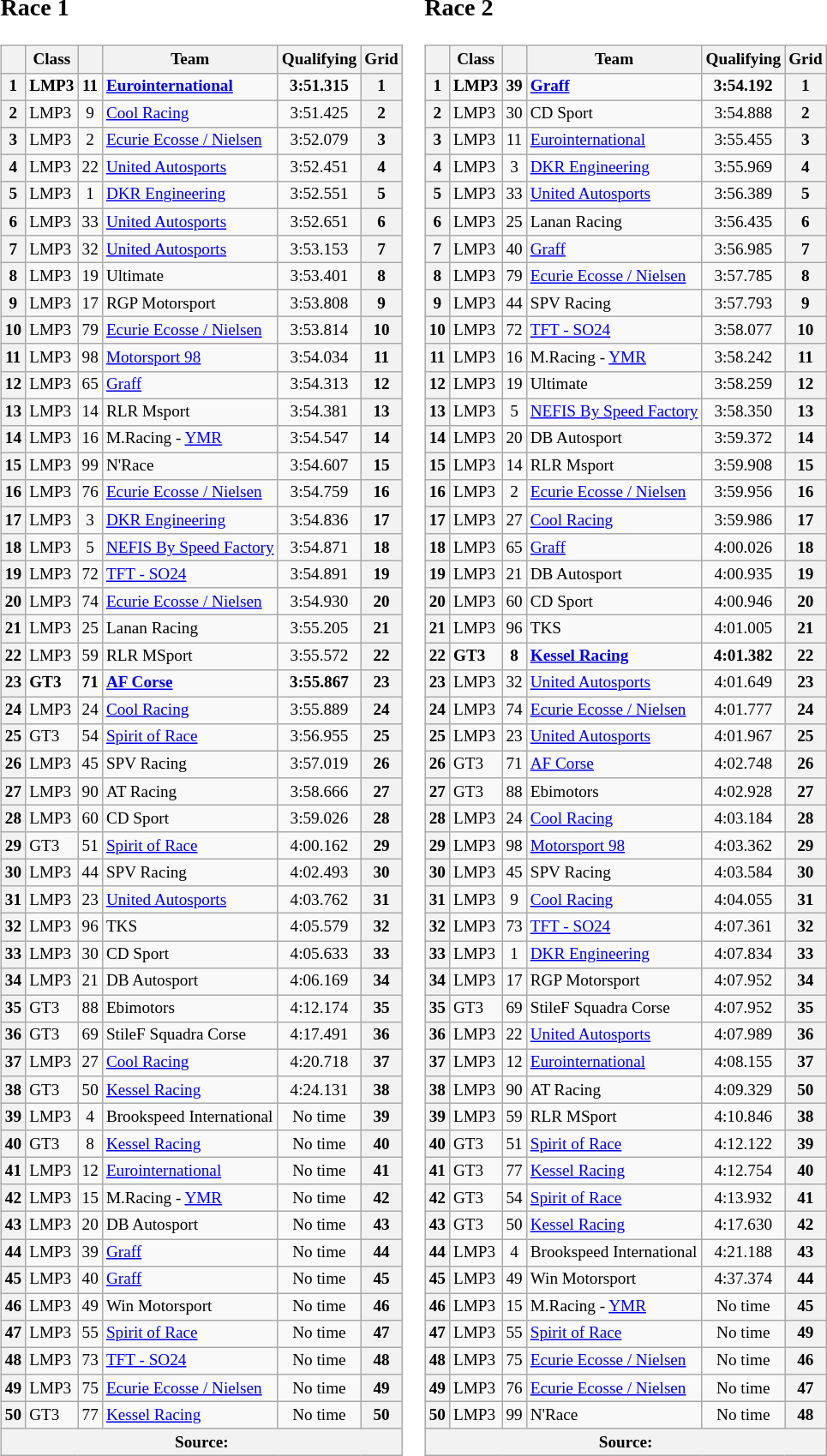<table>
<tr>
<td><br><table>
</table>
<h3>Race 1</h3><table class="wikitable sortable" style="font-size:80%;">
<tr>
<th scope="col"></th>
<th scope="col" class="wikitable unsortable">Class</th>
<th scope="col" class="wikitable unsortable"></th>
<th scope="col" class="wikitable unsortable">Team</th>
<th scope="col">Qualifying</th>
<th scope="col">Grid</th>
</tr>
<tr>
<th>1</th>
<td><strong>LMP3</strong></td>
<td align="center"><strong>11</strong></td>
<td><strong> <a href='#'>Eurointernational</a></strong></td>
<td align="center"><strong>3:51.315</strong></td>
<th align="center">1</th>
</tr>
<tr>
<th>2</th>
<td>LMP3</td>
<td align="center">9</td>
<td> <a href='#'>Cool Racing</a></td>
<td align="center">3:51.425</td>
<th align="center">2</th>
</tr>
<tr>
<th>3</th>
<td>LMP3</td>
<td align="center">2</td>
<td> <a href='#'>Ecurie Ecosse / Nielsen</a></td>
<td align="center">3:52.079</td>
<th align="center">3</th>
</tr>
<tr>
<th>4</th>
<td>LMP3</td>
<td align="center">22</td>
<td> <a href='#'>United Autosports</a></td>
<td align="center">3:52.451</td>
<th align="center">4</th>
</tr>
<tr>
<th>5</th>
<td>LMP3</td>
<td align="center">1</td>
<td> <a href='#'>DKR Engineering</a></td>
<td align="center">3:52.551</td>
<th align="center">5</th>
</tr>
<tr>
<th>6</th>
<td>LMP3</td>
<td align="center">33</td>
<td> <a href='#'>United Autosports</a></td>
<td align="center">3:52.651</td>
<th align="center">6</th>
</tr>
<tr>
<th>7</th>
<td>LMP3</td>
<td align="center">32</td>
<td> <a href='#'>United Autosports</a></td>
<td align="center">3:53.153</td>
<th align="center">7</th>
</tr>
<tr>
<th>8</th>
<td>LMP3</td>
<td align="center">19</td>
<td> Ultimate</td>
<td align="center">3:53.401</td>
<th align="center">8</th>
</tr>
<tr>
<th>9</th>
<td>LMP3</td>
<td align="center">17</td>
<td> RGP Motorsport</td>
<td align="center">3:53.808</td>
<th align="center">9</th>
</tr>
<tr>
<th>10</th>
<td>LMP3</td>
<td align="center">79</td>
<td> <a href='#'>Ecurie Ecosse / Nielsen</a></td>
<td align="center">3:53.814</td>
<th align="center">10</th>
</tr>
<tr>
<th>11</th>
<td>LMP3</td>
<td align="center">98</td>
<td> <a href='#'>Motorsport 98</a></td>
<td align="center">3:54.034</td>
<th align="center">11</th>
</tr>
<tr>
<th>12</th>
<td>LMP3</td>
<td align="center">65</td>
<td> <a href='#'>Graff</a></td>
<td align="center">3:54.313</td>
<th align="center">12</th>
</tr>
<tr>
<th>13</th>
<td>LMP3</td>
<td align="center">14</td>
<td> RLR Msport</td>
<td align="center">3:54.381</td>
<th align="center">13</th>
</tr>
<tr>
<th>14</th>
<td>LMP3</td>
<td align="center">16</td>
<td> M.Racing - <a href='#'>YMR</a></td>
<td align="center">3:54.547</td>
<th align="center">14</th>
</tr>
<tr>
<th>15</th>
<td>LMP3</td>
<td align="center">99</td>
<td> N'Race</td>
<td align="center">3:54.607</td>
<th align="center">15</th>
</tr>
<tr>
<th>16</th>
<td>LMP3</td>
<td align="center">76</td>
<td> <a href='#'>Ecurie Ecosse / Nielsen</a></td>
<td align="center">3:54.759</td>
<th align="center">16</th>
</tr>
<tr>
<th>17</th>
<td>LMP3</td>
<td align="center">3</td>
<td> <a href='#'>DKR Engineering</a></td>
<td align="center">3:54.836</td>
<th align="center">17</th>
</tr>
<tr>
<th>18</th>
<td>LMP3</td>
<td align="center">5</td>
<td> <a href='#'>NEFIS By Speed Factory</a></td>
<td align="center">3:54.871</td>
<th align="center">18</th>
</tr>
<tr>
<th>19</th>
<td>LMP3</td>
<td align="center">72</td>
<td> <a href='#'>TFT - SO24</a></td>
<td align="center">3:54.891</td>
<th align="center">19</th>
</tr>
<tr>
<th>20</th>
<td>LMP3</td>
<td align="center">74</td>
<td> <a href='#'>Ecurie Ecosse / Nielsen</a></td>
<td align="center">3:54.930</td>
<th align="center">20</th>
</tr>
<tr>
<th>21</th>
<td>LMP3</td>
<td align="center">25</td>
<td> Lanan Racing</td>
<td align="center">3:55.205</td>
<th align="center">21</th>
</tr>
<tr>
<th>22</th>
<td>LMP3</td>
<td align="center">59</td>
<td> RLR MSport</td>
<td align="center">3:55.572</td>
<th align="center">22</th>
</tr>
<tr>
<th>23</th>
<td><strong>GT3</strong></td>
<td align="center"><strong>71</strong></td>
<td><strong> <a href='#'>AF Corse</a></strong></td>
<td align="center"><strong>3:55.867</strong></td>
<th align="center">23</th>
</tr>
<tr>
<th>24</th>
<td>LMP3</td>
<td align="center">24</td>
<td> <a href='#'>Cool Racing</a></td>
<td align="center">3:55.889</td>
<th align="center">24</th>
</tr>
<tr>
<th>25</th>
<td>GT3</td>
<td align="center">54</td>
<td> <a href='#'>Spirit of Race</a></td>
<td align="center">3:56.955</td>
<th align="center">25</th>
</tr>
<tr>
<th>26</th>
<td>LMP3</td>
<td align="center">45</td>
<td> SPV Racing</td>
<td align="center">3:57.019</td>
<th align="center">26</th>
</tr>
<tr>
<th>27</th>
<td>LMP3</td>
<td align="center">90</td>
<td> AT Racing</td>
<td align="center">3:58.666</td>
<th align="center">27</th>
</tr>
<tr>
<th>28</th>
<td>LMP3</td>
<td align="center">60</td>
<td> CD Sport</td>
<td align="center">3:59.026</td>
<th align="center">28</th>
</tr>
<tr>
<th>29</th>
<td>GT3</td>
<td align="center">51</td>
<td> <a href='#'>Spirit of Race</a></td>
<td align="center">4:00.162</td>
<th align="center">29</th>
</tr>
<tr>
<th>30</th>
<td>LMP3</td>
<td align="center">44</td>
<td> SPV Racing</td>
<td align="center">4:02.493</td>
<th align="center">30</th>
</tr>
<tr>
<th>31</th>
<td>LMP3</td>
<td align="center">23</td>
<td> <a href='#'>United Autosports</a></td>
<td align="center">4:03.762</td>
<th align="center">31</th>
</tr>
<tr>
<th>32</th>
<td>LMP3</td>
<td align="center">96</td>
<td> TKS</td>
<td align="center">4:05.579</td>
<th align="center">32</th>
</tr>
<tr>
<th>33</th>
<td>LMP3</td>
<td align="center">30</td>
<td> CD Sport</td>
<td align="center">4:05.633</td>
<th align="center">33</th>
</tr>
<tr>
<th>34</th>
<td>LMP3</td>
<td align="center">21</td>
<td> DB Autosport</td>
<td align="center">4:06.169</td>
<th align="center">34</th>
</tr>
<tr>
<th>35</th>
<td>GT3</td>
<td align="center">88</td>
<td> Ebimotors</td>
<td align="center">4:12.174</td>
<th align="center">35</th>
</tr>
<tr>
<th>36</th>
<td>GT3</td>
<td align="center">69</td>
<td> StileF Squadra Corse</td>
<td align="center">4:17.491</td>
<th align="center">36</th>
</tr>
<tr>
<th>37</th>
<td>LMP3</td>
<td align="center">27</td>
<td> <a href='#'>Cool Racing</a></td>
<td align="center">4:20.718</td>
<th align="center">37</th>
</tr>
<tr>
<th>38</th>
<td>GT3</td>
<td align="center">50</td>
<td> <a href='#'>Kessel Racing</a></td>
<td align="center">4:24.131</td>
<th align="center">38</th>
</tr>
<tr>
<th>39</th>
<td>LMP3</td>
<td align="center">4</td>
<td> Brookspeed International</td>
<td align="center">No time</td>
<th align="center">39</th>
</tr>
<tr>
<th>40</th>
<td>GT3</td>
<td align="center">8</td>
<td> <a href='#'>Kessel Racing</a></td>
<td align="center">No time</td>
<th align="center">40</th>
</tr>
<tr>
<th>41</th>
<td>LMP3</td>
<td align="center">12</td>
<td> <a href='#'>Eurointernational</a></td>
<td align="center">No time</td>
<th align="center">41</th>
</tr>
<tr>
<th>42</th>
<td>LMP3</td>
<td align="center">15</td>
<td> M.Racing - <a href='#'>YMR</a></td>
<td align="center">No time</td>
<th align="center">42</th>
</tr>
<tr>
<th>43</th>
<td>LMP3</td>
<td align="center">20</td>
<td> DB Autosport</td>
<td align="center">No time</td>
<th align="center">43</th>
</tr>
<tr>
<th>44</th>
<td>LMP3</td>
<td align="center">39</td>
<td> <a href='#'>Graff</a></td>
<td align="center">No time</td>
<th align="center">44</th>
</tr>
<tr>
<th>45</th>
<td>LMP3</td>
<td align="center">40</td>
<td> <a href='#'>Graff</a></td>
<td align="center">No time</td>
<th align="center">45</th>
</tr>
<tr>
<th>46</th>
<td>LMP3</td>
<td align="center">49</td>
<td> Win Motorsport</td>
<td align="center">No time</td>
<th align="center">46</th>
</tr>
<tr>
<th>47</th>
<td>LMP3</td>
<td align="center">55</td>
<td> <a href='#'>Spirit of Race</a></td>
<td align="center">No time</td>
<th align="center">47</th>
</tr>
<tr>
<th>48</th>
<td>LMP3</td>
<td align="center">73</td>
<td> <a href='#'>TFT - SO24</a></td>
<td align="center">No time</td>
<th align="center">48</th>
</tr>
<tr>
<th>49</th>
<td>LMP3</td>
<td align="center">75</td>
<td> <a href='#'>Ecurie Ecosse / Nielsen</a></td>
<td align="center">No time</td>
<th align="center">49</th>
</tr>
<tr>
<th>50</th>
<td>GT3</td>
<td align="center">77</td>
<td> <a href='#'>Kessel Racing</a></td>
<td align="center">No time</td>
<th align="center">50</th>
</tr>
<tr>
<th colspan="6">Source:</th>
</tr>
</table>
</td>
<td valign="top"><br><table>
</table>
<h3>Race 2</h3><table class="wikitable sortable" style="font-size:80%;">
<tr>
<th scope="col"></th>
<th scope="col">Class</th>
<th scope="col"></th>
<th scope="col">Team</th>
<th scope="col">Qualifying</th>
<th scope="col">Grid</th>
</tr>
<tr>
<th>1</th>
<td><strong>LMP3</strong></td>
<td align="center"><strong>39</strong></td>
<td><strong> <a href='#'>Graff</a></strong></td>
<td align="center"><strong>3:54.192</strong></td>
<th align="center">1</th>
</tr>
<tr>
<th>2</th>
<td>LMP3</td>
<td align="center">30</td>
<td> CD Sport</td>
<td align="center">3:54.888</td>
<th align="center">2</th>
</tr>
<tr>
<th>3</th>
<td>LMP3</td>
<td align="center">11</td>
<td> <a href='#'>Eurointernational</a></td>
<td align="center">3:55.455</td>
<th align="center">3</th>
</tr>
<tr>
<th>4</th>
<td>LMP3</td>
<td align="center">3</td>
<td> <a href='#'>DKR Engineering</a></td>
<td align="center">3:55.969</td>
<th align="center">4</th>
</tr>
<tr>
<th>5</th>
<td>LMP3</td>
<td align="center">33</td>
<td> <a href='#'>United Autosports</a></td>
<td align="center">3:56.389</td>
<th align="center">5</th>
</tr>
<tr>
<th>6</th>
<td>LMP3</td>
<td align="center">25</td>
<td> Lanan Racing</td>
<td align="center">3:56.435</td>
<th align="center">6</th>
</tr>
<tr>
<th>7</th>
<td>LMP3</td>
<td align="center">40</td>
<td> <a href='#'>Graff</a></td>
<td align="center">3:56.985</td>
<th align="center">7</th>
</tr>
<tr>
<th>8</th>
<td>LMP3</td>
<td align="center">79</td>
<td> <a href='#'>Ecurie Ecosse / Nielsen</a></td>
<td align="center">3:57.785</td>
<th align="center">8</th>
</tr>
<tr>
<th>9</th>
<td>LMP3</td>
<td align="center">44</td>
<td> SPV Racing</td>
<td align="center">3:57.793</td>
<th align="center">9</th>
</tr>
<tr>
<th>10</th>
<td>LMP3</td>
<td align="center">72</td>
<td> <a href='#'>TFT - SO24</a></td>
<td align="center">3:58.077</td>
<th align="center">10</th>
</tr>
<tr>
<th>11</th>
<td>LMP3</td>
<td align="center">16</td>
<td> M.Racing - <a href='#'>YMR</a></td>
<td align="center">3:58.242</td>
<th align="center">11</th>
</tr>
<tr>
<th>12</th>
<td>LMP3</td>
<td align="center">19</td>
<td> Ultimate</td>
<td align="center">3:58.259</td>
<th align="center">12</th>
</tr>
<tr>
<th>13</th>
<td>LMP3</td>
<td align="center">5</td>
<td> <a href='#'>NEFIS By Speed Factory</a></td>
<td align="center">3:58.350</td>
<th align="center">13</th>
</tr>
<tr>
<th>14</th>
<td>LMP3</td>
<td align="center">20</td>
<td> DB Autosport</td>
<td align="center">3:59.372</td>
<th align="center">14</th>
</tr>
<tr>
<th>15</th>
<td>LMP3</td>
<td align="center">14</td>
<td> RLR Msport</td>
<td align="center">3:59.908</td>
<th align="center">15</th>
</tr>
<tr>
<th>16</th>
<td>LMP3</td>
<td align="center">2</td>
<td> <a href='#'>Ecurie Ecosse / Nielsen</a></td>
<td align="center">3:59.956</td>
<th align="center">16</th>
</tr>
<tr>
<th>17</th>
<td>LMP3</td>
<td align="center">27</td>
<td> <a href='#'>Cool Racing</a></td>
<td align="center">3:59.986</td>
<th align="center">17</th>
</tr>
<tr>
<th>18</th>
<td>LMP3</td>
<td align="center">65</td>
<td> <a href='#'>Graff</a></td>
<td align="center">4:00.026</td>
<th align="center">18</th>
</tr>
<tr>
<th>19</th>
<td>LMP3</td>
<td align="center">21</td>
<td> DB Autosport</td>
<td align="center">4:00.935</td>
<th align="center">19</th>
</tr>
<tr>
<th>20</th>
<td>LMP3</td>
<td align="center">60</td>
<td> CD Sport</td>
<td align="center">4:00.946</td>
<th align="center">20</th>
</tr>
<tr>
<th>21</th>
<td>LMP3</td>
<td align="center">96</td>
<td> TKS</td>
<td align="center">4:01.005</td>
<th align="center">21</th>
</tr>
<tr>
<th>22</th>
<td><strong>GT3</strong></td>
<td align="center"><strong>8</strong></td>
<td><strong> <a href='#'>Kessel Racing</a></strong></td>
<td align="center"><strong>4:01.382</strong></td>
<th align="center">22</th>
</tr>
<tr>
<th>23</th>
<td>LMP3</td>
<td align="center">32</td>
<td> <a href='#'>United Autosports</a></td>
<td align="center">4:01.649</td>
<th align="center">23</th>
</tr>
<tr>
<th>24</th>
<td>LMP3</td>
<td align="center">74</td>
<td> <a href='#'>Ecurie Ecosse / Nielsen</a></td>
<td align="center">4:01.777</td>
<th align="center">24</th>
</tr>
<tr>
<th>25</th>
<td>LMP3</td>
<td align="center">23</td>
<td> <a href='#'>United Autosports</a></td>
<td align="center">4:01.967</td>
<th align="center">25</th>
</tr>
<tr>
<th>26</th>
<td>GT3</td>
<td align="center">71</td>
<td> <a href='#'>AF Corse</a></td>
<td align="center">4:02.748</td>
<th align="center">26</th>
</tr>
<tr>
<th>27</th>
<td>GT3</td>
<td align="center">88</td>
<td> Ebimotors</td>
<td align="center">4:02.928</td>
<th align="center">27</th>
</tr>
<tr>
<th>28</th>
<td>LMP3</td>
<td align="center">24</td>
<td> <a href='#'>Cool Racing</a></td>
<td align="center">4:03.184</td>
<th align="center">28</th>
</tr>
<tr>
<th>29</th>
<td>LMP3</td>
<td align="center">98</td>
<td> <a href='#'>Motorsport 98</a></td>
<td align="center">4:03.362</td>
<th align="center">29</th>
</tr>
<tr>
<th>30</th>
<td>LMP3</td>
<td align="center">45</td>
<td> SPV Racing</td>
<td align="center">4:03.584</td>
<th align="center">30</th>
</tr>
<tr>
<th>31</th>
<td>LMP3</td>
<td align="center">9</td>
<td> <a href='#'>Cool Racing</a></td>
<td align="center">4:04.055</td>
<th align="center">31</th>
</tr>
<tr>
<th>32</th>
<td>LMP3</td>
<td align="center">73</td>
<td> <a href='#'>TFT - SO24</a></td>
<td align="center">4:07.361</td>
<th align="center">32</th>
</tr>
<tr>
<th>33</th>
<td>LMP3</td>
<td align="center">1</td>
<td> <a href='#'>DKR Engineering</a></td>
<td align="center">4:07.834</td>
<th align="center">33</th>
</tr>
<tr>
<th>34</th>
<td>LMP3</td>
<td align="center">17</td>
<td> RGP Motorsport</td>
<td align="center">4:07.952</td>
<th align="center">34</th>
</tr>
<tr>
<th>35</th>
<td>GT3</td>
<td align="center">69</td>
<td> StileF Squadra Corse</td>
<td align="center">4:07.952</td>
<th align="center">35</th>
</tr>
<tr>
<th>36</th>
<td>LMP3</td>
<td align="center">22</td>
<td> <a href='#'>United Autosports</a></td>
<td align="center">4:07.989</td>
<th align="center">36</th>
</tr>
<tr>
<th>37</th>
<td>LMP3</td>
<td align="center">12</td>
<td> <a href='#'>Eurointernational</a></td>
<td align="center">4:08.155</td>
<th align="center">37</th>
</tr>
<tr>
<th>38</th>
<td>LMP3</td>
<td align="center">90</td>
<td> AT Racing</td>
<td align="center">4:09.329</td>
<th align="center">50</th>
</tr>
<tr>
<th>39</th>
<td>LMP3</td>
<td align="center">59</td>
<td> RLR MSport</td>
<td align="center">4:10.846</td>
<th align="center">38</th>
</tr>
<tr>
<th>40</th>
<td>GT3</td>
<td align="center">51</td>
<td> <a href='#'>Spirit of Race</a></td>
<td align="center">4:12.122</td>
<th align="center">39</th>
</tr>
<tr>
<th>41</th>
<td>GT3</td>
<td align="center">77</td>
<td> <a href='#'>Kessel Racing</a></td>
<td align="center">4:12.754</td>
<th align="center">40</th>
</tr>
<tr>
<th>42</th>
<td>GT3</td>
<td align="center">54</td>
<td> <a href='#'>Spirit of Race</a></td>
<td align="center">4:13.932</td>
<th align="center">41</th>
</tr>
<tr>
<th>43</th>
<td>GT3</td>
<td align="center">50</td>
<td> <a href='#'>Kessel Racing</a></td>
<td align="center">4:17.630</td>
<th align="center">42</th>
</tr>
<tr>
<th>44</th>
<td>LMP3</td>
<td align="center">4</td>
<td> Brookspeed International</td>
<td align="center">4:21.188</td>
<th align="center">43</th>
</tr>
<tr>
<th>45</th>
<td>LMP3</td>
<td align="center">49</td>
<td> Win Motorsport</td>
<td align="center">4:37.374</td>
<th align="center">44</th>
</tr>
<tr>
<th>46</th>
<td>LMP3</td>
<td align="center">15</td>
<td> M.Racing - <a href='#'>YMR</a></td>
<td align="center">No time</td>
<th align="center">45</th>
</tr>
<tr>
<th>47</th>
<td>LMP3</td>
<td align="center">55</td>
<td> <a href='#'>Spirit of Race</a></td>
<td align="center">No time</td>
<th align="center">49</th>
</tr>
<tr>
<th>48</th>
<td>LMP3</td>
<td align="center">75</td>
<td> <a href='#'>Ecurie Ecosse / Nielsen</a></td>
<td align="center">No time</td>
<th align="center">46</th>
</tr>
<tr>
<th>49</th>
<td>LMP3</td>
<td align="center">76</td>
<td> <a href='#'>Ecurie Ecosse / Nielsen</a></td>
<td align="center">No time</td>
<th align="center">47</th>
</tr>
<tr>
<th>50</th>
<td>LMP3</td>
<td align="center">99</td>
<td> N'Race</td>
<td align="center">No time</td>
<th align="center">48</th>
</tr>
<tr>
<th colspan="6">Source:</th>
</tr>
</table>
</td>
</tr>
</table>
